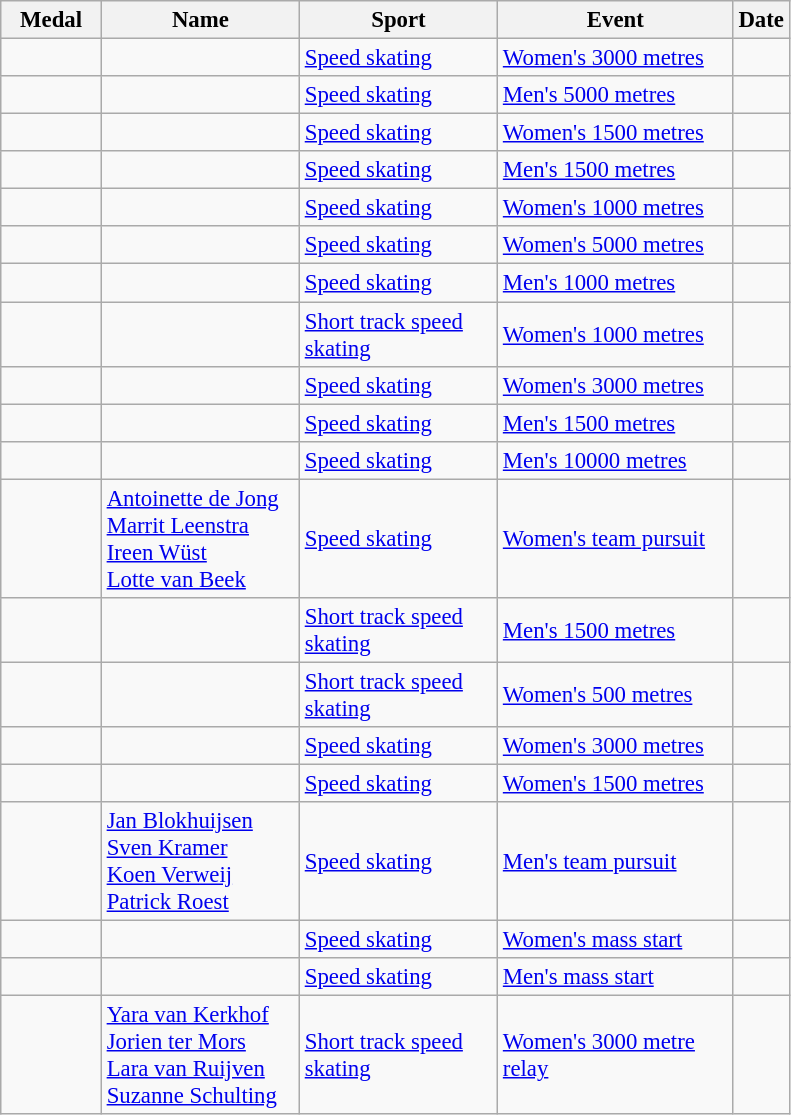<table class="wikitable sortable" style="font-size: 95%;">
<tr>
<th width=60px>Medal</th>
<th width=125px>Name</th>
<th width=125px>Sport</th>
<th width=150px>Event</th>
<th>Date</th>
</tr>
<tr>
<td></td>
<td></td>
<td><a href='#'>Speed skating</a></td>
<td><a href='#'>Women's 3000 metres</a></td>
<td></td>
</tr>
<tr>
<td></td>
<td></td>
<td><a href='#'>Speed skating</a></td>
<td><a href='#'>Men's 5000 metres</a></td>
<td></td>
</tr>
<tr>
<td></td>
<td></td>
<td><a href='#'>Speed skating</a></td>
<td><a href='#'>Women's 1500 metres</a></td>
<td></td>
</tr>
<tr>
<td></td>
<td></td>
<td><a href='#'>Speed skating</a></td>
<td><a href='#'>Men's 1500 metres</a></td>
<td></td>
</tr>
<tr>
<td></td>
<td></td>
<td><a href='#'>Speed skating</a></td>
<td><a href='#'>Women's 1000 metres</a></td>
<td></td>
</tr>
<tr>
<td></td>
<td></td>
<td><a href='#'>Speed skating</a></td>
<td><a href='#'>Women's 5000 metres</a></td>
<td></td>
</tr>
<tr>
<td></td>
<td></td>
<td><a href='#'>Speed skating</a></td>
<td><a href='#'>Men's 1000 metres</a></td>
<td></td>
</tr>
<tr>
<td></td>
<td></td>
<td><a href='#'>Short track speed skating</a></td>
<td><a href='#'>Women's 1000 metres</a></td>
<td></td>
</tr>
<tr>
<td></td>
<td></td>
<td><a href='#'>Speed skating</a></td>
<td><a href='#'>Women's 3000 metres</a></td>
<td></td>
</tr>
<tr>
<td></td>
<td></td>
<td><a href='#'>Speed skating</a></td>
<td><a href='#'>Men's 1500 metres</a></td>
<td></td>
</tr>
<tr>
<td></td>
<td></td>
<td><a href='#'>Speed skating</a></td>
<td><a href='#'>Men's 10000 metres</a></td>
<td></td>
</tr>
<tr>
<td></td>
<td><a href='#'>Antoinette de Jong</a><br><a href='#'>Marrit Leenstra</a><br><a href='#'>Ireen Wüst</a><br><a href='#'>Lotte van Beek</a></td>
<td><a href='#'>Speed skating</a></td>
<td><a href='#'>Women's team pursuit</a></td>
<td></td>
</tr>
<tr>
<td></td>
<td></td>
<td><a href='#'>Short track speed skating</a></td>
<td><a href='#'>Men's 1500 metres</a></td>
<td></td>
</tr>
<tr>
<td></td>
<td></td>
<td><a href='#'>Short track speed skating</a></td>
<td><a href='#'>Women's 500 metres</a></td>
<td></td>
</tr>
<tr>
<td></td>
<td></td>
<td><a href='#'>Speed skating</a></td>
<td><a href='#'>Women's 3000 metres</a></td>
<td></td>
</tr>
<tr>
<td></td>
<td></td>
<td><a href='#'>Speed skating</a></td>
<td><a href='#'>Women's 1500 metres</a></td>
<td></td>
</tr>
<tr>
<td></td>
<td><a href='#'>Jan Blokhuijsen</a><br><a href='#'>Sven Kramer</a><br><a href='#'>Koen Verweij</a><br><a href='#'>Patrick Roest</a></td>
<td><a href='#'>Speed skating</a></td>
<td><a href='#'>Men's team pursuit</a></td>
<td></td>
</tr>
<tr>
<td></td>
<td></td>
<td><a href='#'>Speed skating</a></td>
<td><a href='#'>Women's mass start</a></td>
<td></td>
</tr>
<tr>
<td></td>
<td></td>
<td><a href='#'>Speed skating</a></td>
<td><a href='#'>Men's mass start</a></td>
<td></td>
</tr>
<tr>
<td></td>
<td><a href='#'>Yara van Kerkhof</a><br><a href='#'>Jorien ter Mors</a><br><a href='#'>Lara van Ruijven</a><br><a href='#'>Suzanne Schulting</a></td>
<td><a href='#'>Short track speed skating</a></td>
<td><a href='#'>Women's 3000 metre relay</a></td>
<td></td>
</tr>
</table>
